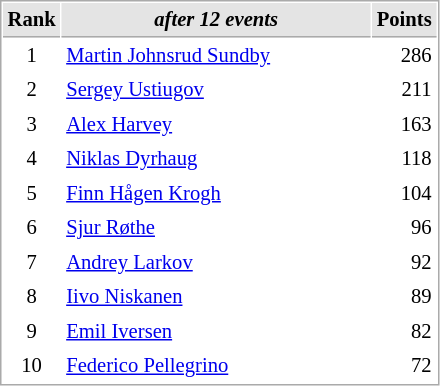<table cellspacing="1" cellpadding="3" style="border:1px solid #AAAAAA;font-size:86%">
<tr style="background-color: #E4E4E4;">
<th style="border-bottom:1px solid #AAAAAA" width=10>Rank</th>
<th style="border-bottom:1px solid #AAAAAA" width=200><em>after 12 events</em></th>
<th style="border-bottom:1px solid #AAAAAA" width=20 align=right>Points</th>
</tr>
<tr>
<td align=center>1</td>
<td> <a href='#'>Martin Johnsrud Sundby</a></td>
<td align=right>286</td>
</tr>
<tr>
<td align=center>2</td>
<td> <a href='#'>Sergey Ustiugov</a></td>
<td align=right>211</td>
</tr>
<tr>
<td align=center>3</td>
<td> <a href='#'>Alex Harvey</a></td>
<td align=right>163</td>
</tr>
<tr>
<td align=center>4</td>
<td> <a href='#'>Niklas Dyrhaug</a></td>
<td align=right>118</td>
</tr>
<tr>
<td align=center>5</td>
<td> <a href='#'>Finn Hågen Krogh</a></td>
<td align=right>104</td>
</tr>
<tr>
<td align=center>6</td>
<td> <a href='#'>Sjur Røthe</a></td>
<td align=right>96</td>
</tr>
<tr>
<td align=center>7</td>
<td> <a href='#'>Andrey Larkov</a></td>
<td align=right>92</td>
</tr>
<tr>
<td align=center>8</td>
<td> <a href='#'>Iivo Niskanen</a></td>
<td align=right>89</td>
</tr>
<tr>
<td align=center>9</td>
<td> <a href='#'>Emil Iversen</a></td>
<td align=right>82</td>
</tr>
<tr>
<td align=center>10</td>
<td> <a href='#'>Federico Pellegrino</a></td>
<td align=right>72</td>
</tr>
</table>
